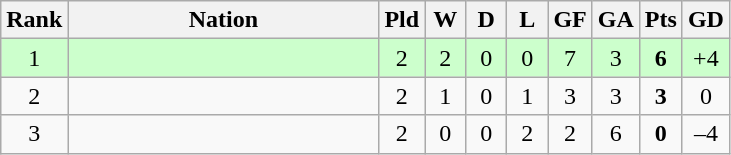<table class="wikitable" style="text-align: center;">
<tr>
<th width=5>Rank</th>
<th width=200>Nation</th>
<th width=20>Pld</th>
<th width=20>W</th>
<th width=20>D</th>
<th width=20>L</th>
<th width=20>GF</th>
<th width=20>GA</th>
<th width=20>Pts</th>
<th width=20>GD</th>
</tr>
<tr style="background:#ccffcc">
<td>1</td>
<td style="text-align:left"></td>
<td>2</td>
<td>2</td>
<td>0</td>
<td>0</td>
<td>7</td>
<td>3</td>
<td><strong>6</strong></td>
<td>+4</td>
</tr>
<tr>
<td>2</td>
<td style="text-align:left"></td>
<td>2</td>
<td>1</td>
<td>0</td>
<td>1</td>
<td>3</td>
<td>3</td>
<td><strong>3</strong></td>
<td>0</td>
</tr>
<tr>
<td>3</td>
<td style="text-align:left"></td>
<td>2</td>
<td>0</td>
<td>0</td>
<td>2</td>
<td>2</td>
<td>6</td>
<td><strong>0</strong></td>
<td>–4</td>
</tr>
</table>
